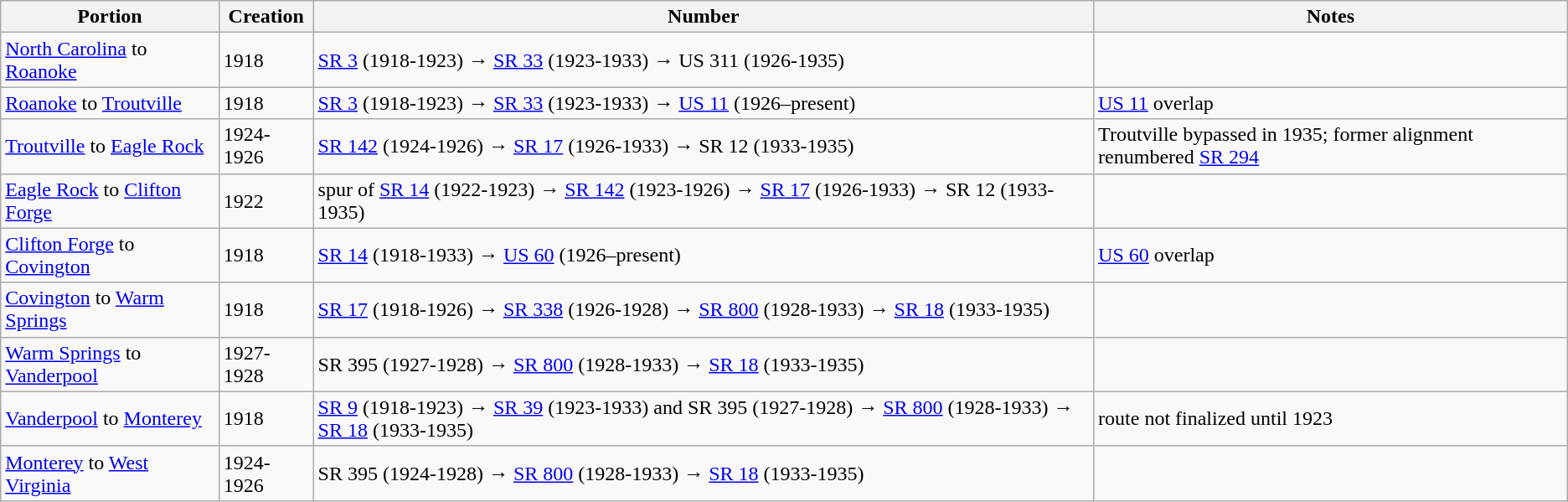<table class=wikitable>
<tr>
<th>Portion</th>
<th>Creation</th>
<th>Number</th>
<th>Notes</th>
</tr>
<tr>
<td><a href='#'>North Carolina</a> to <a href='#'>Roanoke</a></td>
<td>1918</td>
<td><a href='#'>SR 3</a> (1918-1923) → <a href='#'>SR 33</a> (1923-1933) → US 311 (1926-1935)</td>
</tr>
<tr>
<td><a href='#'>Roanoke</a> to <a href='#'>Troutville</a></td>
<td>1918</td>
<td><a href='#'>SR 3</a> (1918-1923) → <a href='#'>SR 33</a> (1923-1933) → <a href='#'>US 11</a> (1926–present)</td>
<td><a href='#'>US 11</a> overlap</td>
</tr>
<tr>
<td><a href='#'>Troutville</a> to <a href='#'>Eagle Rock</a></td>
<td>1924-1926</td>
<td><a href='#'>SR 142</a> (1924-1926) → <a href='#'>SR 17</a> (1926-1933) → SR 12 (1933-1935)</td>
<td>Troutville bypassed in 1935; former alignment renumbered <a href='#'>SR 294</a></td>
</tr>
<tr>
<td><a href='#'>Eagle Rock</a> to <a href='#'>Clifton Forge</a></td>
<td>1922</td>
<td>spur of <a href='#'>SR 14</a> (1922-1923) → <a href='#'>SR 142</a> (1923-1926) → <a href='#'>SR 17</a> (1926-1933) → SR 12 (1933-1935)</td>
</tr>
<tr>
<td><a href='#'>Clifton Forge</a> to <a href='#'>Covington</a></td>
<td>1918</td>
<td><a href='#'>SR 14</a> (1918-1933) → <a href='#'>US 60</a> (1926–present)</td>
<td><a href='#'>US 60</a> overlap</td>
</tr>
<tr>
<td><a href='#'>Covington</a> to <a href='#'>Warm Springs</a></td>
<td>1918</td>
<td><a href='#'>SR 17</a> (1918-1926) → <a href='#'>SR 338</a> (1926-1928) → <a href='#'>SR 800</a> (1928-1933) → <a href='#'>SR 18</a> (1933-1935)</td>
<td></td>
</tr>
<tr>
<td><a href='#'>Warm Springs</a> to <a href='#'>Vanderpool</a></td>
<td>1927-1928</td>
<td>SR 395 (1927-1928) → <a href='#'>SR 800</a> (1928-1933) → <a href='#'>SR 18</a> (1933-1935)</td>
<td></td>
</tr>
<tr>
<td><a href='#'>Vanderpool</a> to <a href='#'>Monterey</a></td>
<td>1918</td>
<td><a href='#'>SR 9</a> (1918-1923) → <a href='#'>SR 39</a> (1923-1933) and SR 395 (1927-1928) → <a href='#'>SR 800</a> (1928-1933) → <a href='#'>SR 18</a> (1933-1935)</td>
<td>route not finalized until 1923</td>
</tr>
<tr>
<td><a href='#'>Monterey</a> to <a href='#'>West Virginia</a></td>
<td>1924-1926</td>
<td>SR 395 (1924-1928) → <a href='#'>SR 800</a> (1928-1933) → <a href='#'>SR 18</a> (1933-1935)</td>
<td></td>
</tr>
</table>
